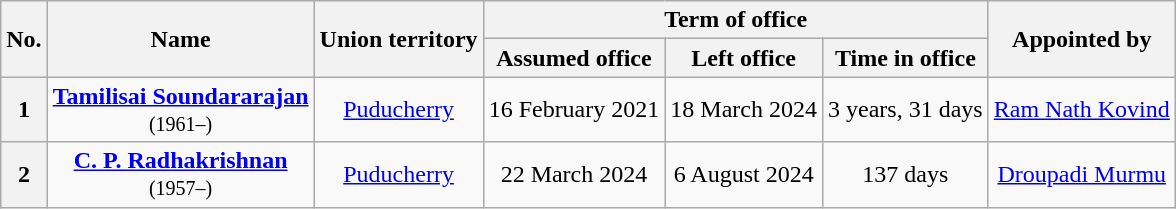<table class="wikitable sortable" style="text-align:center">
<tr>
<th rowspan=2>No.</th>
<th rowspan=2>Name<br></th>
<th rowspan=2>Union territory</th>
<th colspan=3>Term of office</th>
<th rowspan=2>Appointed by</th>
</tr>
<tr>
<th>Assumed office</th>
<th>Left office</th>
<th>Time in office</th>
</tr>
<tr>
<th>1</th>
<td><strong><a href='#'>Tamilisai Soundararajan</a></strong><br><small>(1961–)</small></td>
<td><a href='#'>Puducherry</a></td>
<td>16 February 2021</td>
<td>18 March 2024</td>
<td>3 years, 31 days</td>
<td><a href='#'>Ram Nath Kovind</a></td>
</tr>
<tr>
<th>2</th>
<td><strong><a href='#'>C. P. Radhakrishnan</a></strong><br><small>(1957–)</small></td>
<td><a href='#'>Puducherry</a></td>
<td>22 March 2024</td>
<td>6 August 2024</td>
<td>137 days</td>
<td><a href='#'>Droupadi Murmu</a></td>
</tr>
</table>
